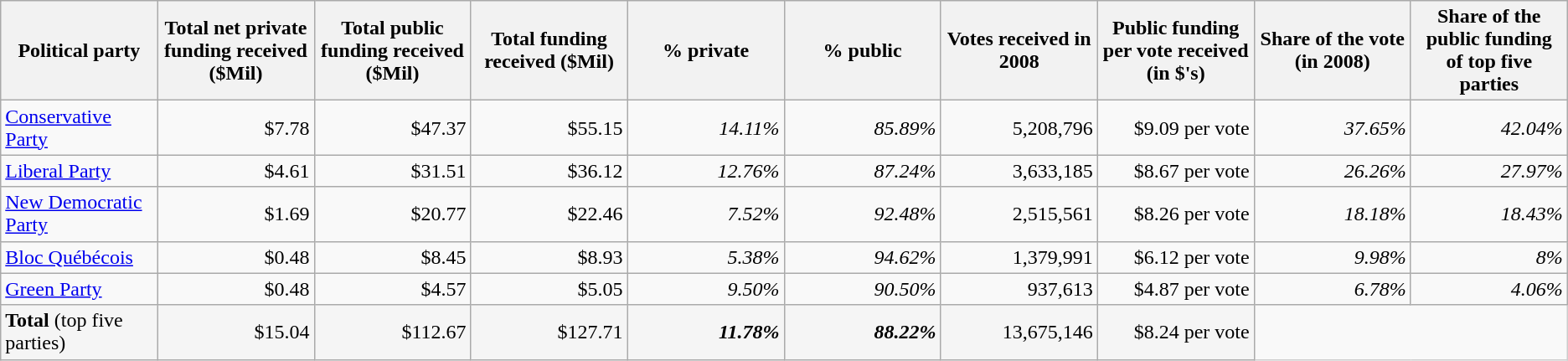<table class="wikitable" bgcolor="#cccccc" style="border:1px solid #cccccc; text-align: right">
<tr style="text-align:center">
<th>Political party</th>
<th width="10%">Total net private funding received ($Mil)</th>
<th width="10%">Total public funding received ($Mil)</th>
<th width="10%">Total funding received ($Mil)</th>
<th width="10%">% private</th>
<th width="10%">% public</th>
<th width="10%">Votes received in 2008</th>
<th width="10%">Public funding per vote received (in $'s)</th>
<th width="10%">Share of the vote (in 2008)</th>
<th width="10%">Share of the public funding of top five parties</th>
</tr>
<tr>
<td align="left"><a href='#'>Conservative Party</a></td>
<td>$7.78</td>
<td>$47.37</td>
<td>$55.15</td>
<td><em>14.11%</em></td>
<td><em>85.89%</em></td>
<td>5,208,796</td>
<td>$9.09 per vote</td>
<td><em>37.65%</em></td>
<td><em>42.04%</em></td>
</tr>
<tr>
<td align="left"><a href='#'>Liberal Party</a></td>
<td>$4.61</td>
<td>$31.51</td>
<td>$36.12</td>
<td><em>12.76%</em></td>
<td><em>87.24%</em></td>
<td>3,633,185</td>
<td>$8.67 per vote</td>
<td><em>26.26%</em></td>
<td><em>27.97%</em></td>
</tr>
<tr>
<td align="left"><a href='#'>New Democratic Party</a></td>
<td>$1.69</td>
<td>$20.77</td>
<td>$22.46</td>
<td><em>7.52%</em></td>
<td><em>92.48%</em></td>
<td>2,515,561</td>
<td>$8.26 per vote</td>
<td><em>18.18%</em></td>
<td><em>18.43%</em></td>
</tr>
<tr>
<td align="left"><a href='#'>Bloc Québécois</a></td>
<td>$0.48</td>
<td>$8.45</td>
<td>$8.93</td>
<td><em>5.38%</em></td>
<td><em>94.62%</em></td>
<td>1,379,991</td>
<td>$6.12 per vote</td>
<td><em>9.98%</em></td>
<td><em>8%</em></td>
</tr>
<tr>
<td align="left"><a href='#'>Green Party</a></td>
<td>$0.48</td>
<td>$4.57</td>
<td>$5.05</td>
<td><em>9.50%</em></td>
<td><em>90.50%</em></td>
<td>937,613</td>
<td>$4.87 per vote</td>
<td><em>6.78%</em></td>
<td><em>4.06%</em></td>
</tr>
<tr style="background:#f5f5f5;">
<td style="text-align:left"><strong>Total</strong> (top five parties)</td>
<td>$15.04</td>
<td>$112.67</td>
<td>$127.71</td>
<td><strong><em>11.78%</em></strong></td>
<td><strong><em>88.22%</em></strong></td>
<td>13,675,146</td>
<td>$8.24 per vote</td>
</tr>
</table>
